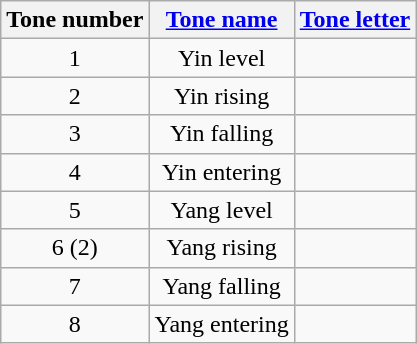<table class="wikitable" style="text-align:center">
<tr>
<th>Tone number</th>
<th><a href='#'>Tone name</a></th>
<th><a href='#'>Tone letter</a></th>
</tr>
<tr>
<td>1</td>
<td>Yin level</td>
<td></td>
</tr>
<tr>
<td>2</td>
<td>Yin rising</td>
<td></td>
</tr>
<tr>
<td>3</td>
<td>Yin falling</td>
<td></td>
</tr>
<tr>
<td>4</td>
<td>Yin entering</td>
<td></td>
</tr>
<tr>
<td>5</td>
<td>Yang level</td>
<td></td>
</tr>
<tr>
<td>6 (2)</td>
<td>Yang rising</td>
<td></td>
</tr>
<tr>
<td>7</td>
<td>Yang falling</td>
<td></td>
</tr>
<tr>
<td>8</td>
<td>Yang entering</td>
<td></td>
</tr>
</table>
